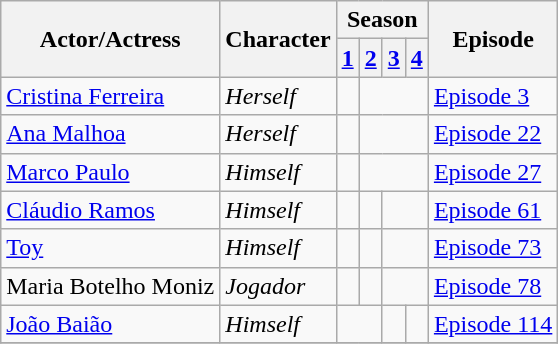<table class="wikitable sortable">
<tr>
<th rowspan="2">Actor/Actress</th>
<th rowspan="2">Character</th>
<th colspan="4">Season</th>
<th rowspan="2">Episode</th>
</tr>
<tr>
<th><a href='#'>1</a></th>
<th><a href='#'>2</a></th>
<th><a href='#'>3</a></th>
<th><a href='#'>4</a></th>
</tr>
<tr>
<td><a href='#'>Cristina Ferreira</a></td>
<td><em>Herself</em></td>
<td></td>
<td colspan="3" style="text-align:center;"></td>
<td><a href='#'>Episode 3</a></td>
</tr>
<tr>
<td><a href='#'>Ana Malhoa</a></td>
<td><em>Herself</em></td>
<td></td>
<td colspan="3" style="text-align:center;"></td>
<td><a href='#'>Episode 22</a></td>
</tr>
<tr>
<td><a href='#'>Marco Paulo</a></td>
<td><em>Himself</em></td>
<td></td>
<td colspan="3" style="text-align:center;"></td>
<td><a href='#'>Episode 27</a></td>
</tr>
<tr>
<td><a href='#'>Cláudio Ramos</a></td>
<td><em>Himself</em></td>
<td></td>
<td></td>
<td colspan="2" style="text-align:center;"></td>
<td><a href='#'>Episode 61</a></td>
</tr>
<tr>
<td><a href='#'>Toy</a></td>
<td><em>Himself</em></td>
<td></td>
<td></td>
<td colspan="2" style="text-align:center;"></td>
<td><a href='#'>Episode 73</a></td>
</tr>
<tr>
<td>Maria Botelho Moniz</td>
<td><em>Jogador</em></td>
<td></td>
<td></td>
<td colspan="2" style="text-align:center;"></td>
<td><a href='#'>Episode 78</a></td>
</tr>
<tr>
<td><a href='#'>João Baião</a></td>
<td><em>Himself</em></td>
<td colspan="2" style="text-align:center;"></td>
<td></td>
<td></td>
<td><a href='#'>Episode 114</a></td>
</tr>
<tr>
</tr>
</table>
